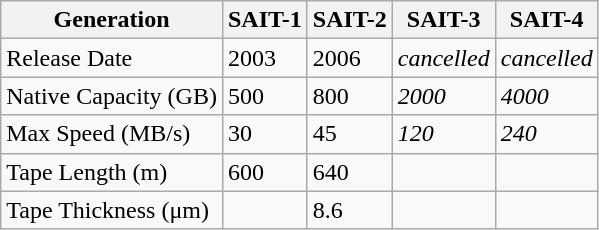<table class="wikitable" style="margin-left: 1em;">
<tr>
<th>Generation</th>
<th>SAIT-1</th>
<th>SAIT-2</th>
<th>SAIT-3</th>
<th>SAIT-4</th>
</tr>
<tr>
<td>Release Date</td>
<td>2003</td>
<td>2006</td>
<td><em>cancelled</em></td>
<td><em>cancelled</em></td>
</tr>
<tr>
<td>Native Capacity (GB)</td>
<td>500</td>
<td>800</td>
<td><em>2000</em></td>
<td><em>4000</em></td>
</tr>
<tr>
<td>Max Speed (MB/s)</td>
<td>30</td>
<td>45</td>
<td><em>120</em></td>
<td><em>240</em></td>
</tr>
<tr>
<td>Tape Length (m)</td>
<td>600</td>
<td>640</td>
<td></td>
<td></td>
</tr>
<tr>
<td>Tape Thickness (μm)</td>
<td></td>
<td>8.6</td>
<td></td>
<td></td>
</tr>
</table>
